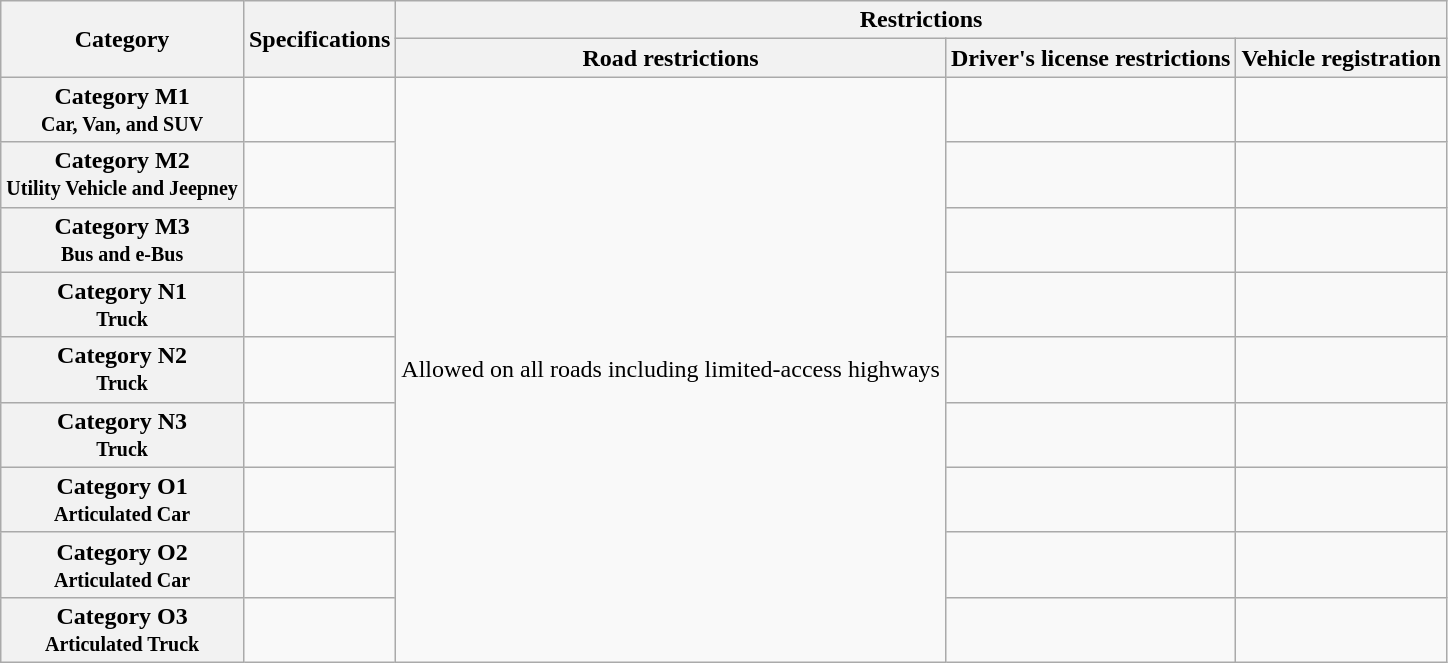<table class="wikitable collapsible" style="min-width:60%;">
<tr>
<th rowspan=2 style="min-width: 6em;">Category</th>
<th rowspan=2>Specifications</th>
<th colspan=3>Restrictions</th>
</tr>
<tr>
<th>Road restrictions</th>
<th>Driver's license restrictions</th>
<th>Vehicle registration</th>
</tr>
<tr>
<th>Category M1<br><small>Car, Van, and SUV</small></th>
<td></td>
<td rowspan=9>Allowed on all roads including limited-access highways</td>
<td></td>
<td></td>
</tr>
<tr>
<th>Category M2<br><small>Utility Vehicle and Jeepney</small></th>
<td></td>
<td></td>
<td></td>
</tr>
<tr>
<th>Category M3<br><small>Bus and e-Bus</small></th>
<td></td>
<td></td>
<td></td>
</tr>
<tr>
<th>Category N1<br><small>Truck</small></th>
<td></td>
<td></td>
<td></td>
</tr>
<tr>
<th>Category N2<br><small>Truck</small></th>
<td></td>
<td></td>
<td></td>
</tr>
<tr>
<th>Category N3<br><small>Truck</small></th>
<td></td>
<td></td>
<td></td>
</tr>
<tr>
<th>Category O1<br><small>Articulated Car</small></th>
<td></td>
<td></td>
<td></td>
</tr>
<tr>
<th>Category O2<br><small>Articulated Car</small></th>
<td></td>
<td></td>
<td></td>
</tr>
<tr>
<th>Category O3<br><small>Articulated Truck</small></th>
<td></td>
<td></td>
<td></td>
</tr>
</table>
